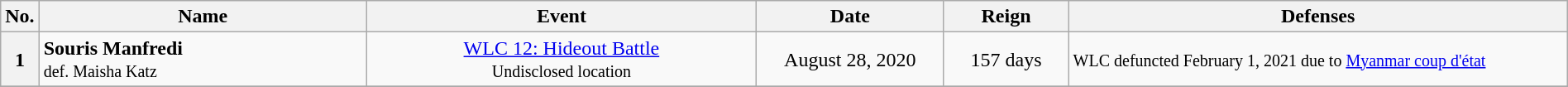<table class="wikitable" width=100%>
<tr>
<th width=1%>No.</th>
<th width=21%>Name</th>
<th width=25%>Event</th>
<th width=12%>Date</th>
<th width=8%>Reign</th>
<th width=32%>Defenses</th>
</tr>
<tr>
<th>1</th>
<td align=left> <strong>Souris Manfredi</strong><br><small>def. Maisha Katz</small></td>
<td align=center><a href='#'>WLC 12: Hideout Battle</a><br><small>Undisclosed location</small></td>
<td align=center>August 28, 2020</td>
<td align=center>157 days</td>
<td><small>WLC defuncted February 1, 2021 due to <a href='#'>Myanmar coup d'état</a></small></td>
</tr>
<tr>
</tr>
</table>
